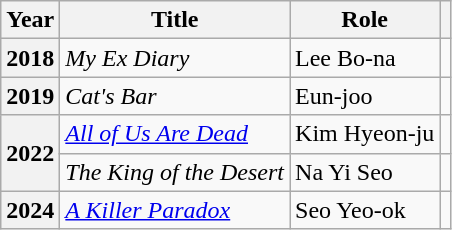<table class="wikitable plainrowheaders sortable">
<tr>
<th scope="col">Year</th>
<th scope="col">Title</th>
<th scope="col">Role</th>
<th scope="col" class="unsortable"></th>
</tr>
<tr>
<th scope="row">2018</th>
<td><em>My Ex Diary</em></td>
<td>Lee Bo-na</td>
<td style="text-align:center"></td>
</tr>
<tr>
<th scope="row">2019</th>
<td><em>Cat's Bar</em></td>
<td>Eun-joo</td>
<td style="text-align:center"></td>
</tr>
<tr>
<th scope="row" rowspan="2">2022</th>
<td><em><a href='#'>All of Us Are Dead</a></em></td>
<td>Kim Hyeon-ju</td>
<td style="text-align:center"></td>
</tr>
<tr>
<td><em>The King of the Desert</em></td>
<td>Na Yi Seo</td>
<td style="text-align:center"></td>
</tr>
<tr>
<th scope="row">2024</th>
<td><em><a href='#'>A Killer Paradox</a></em></td>
<td>Seo Yeo-ok</td>
<td style="text-align:center"></td>
</tr>
</table>
